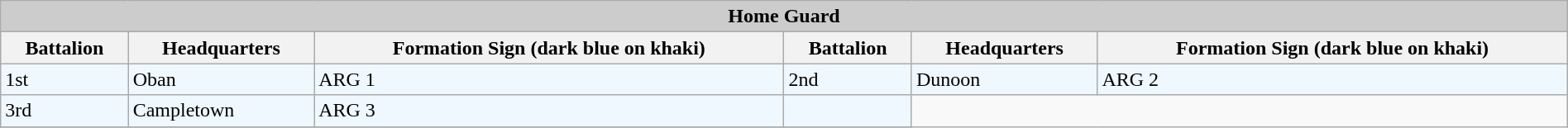<table class="wikitable" style="width:100%;">
<tr>
<th colspan="6" style="background:#ccc;">Home Guard</th>
</tr>
<tr>
<th>Battalion</th>
<th>Headquarters</th>
<th>Formation Sign (dark blue on khaki)</th>
<th>Battalion</th>
<th>Headquarters</th>
<th>Formation Sign (dark blue on khaki)</th>
</tr>
<tr style="background:#f0f8ff;">
<td>1st</td>
<td>Oban</td>
<td>ARG 1</td>
<td>2nd</td>
<td>Dunoon</td>
<td>ARG 2</td>
</tr>
<tr style="background:#f0f8ff;">
<td>3rd</td>
<td>Campletown</td>
<td>ARG 3</td>
<td></td>
</tr>
<tr>
</tr>
</table>
